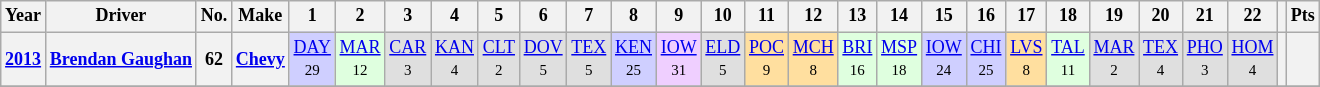<table class="wikitable" style="text-align:center; font-size:75%">
<tr>
<th>Year</th>
<th>Driver</th>
<th>No.</th>
<th>Make</th>
<th>1</th>
<th>2</th>
<th>3</th>
<th>4</th>
<th>5</th>
<th>6</th>
<th>7</th>
<th>8</th>
<th>9</th>
<th>10</th>
<th>11</th>
<th>12</th>
<th>13</th>
<th>14</th>
<th>15</th>
<th>16</th>
<th>17</th>
<th>18</th>
<th>19</th>
<th>20</th>
<th>21</th>
<th>22</th>
<th></th>
<th>Pts</th>
</tr>
<tr>
<th><a href='#'>2013</a></th>
<th><a href='#'>Brendan Gaughan</a></th>
<th>62</th>
<th><a href='#'>Chevy</a></th>
<td style="background:#CFCFFF;"><a href='#'>DAY</a><br><small>29</small></td>
<td style="background:#DFFFDF;"><a href='#'>MAR</a><br><small>12</small></td>
<td style="background:#DFDFDF;"><a href='#'>CAR</a><br><small>3</small></td>
<td style="background:#DFDFDF;"><a href='#'>KAN</a><br><small>4</small></td>
<td style="background:#DFDFDF;"><a href='#'>CLT</a><br><small>2</small></td>
<td style="background:#DFDFDF;"><a href='#'>DOV</a><br><small>5</small></td>
<td style="background:#DFDFDF;"><a href='#'>TEX</a><br><small>5</small></td>
<td style="background:#CFCFFF;"><a href='#'>KEN</a><br><small>25</small></td>
<td style="background:#EFCFFF;"><a href='#'>IOW</a><br><small>31</small></td>
<td style="background:#DFDFDF;"><a href='#'>ELD</a><br><small>5</small></td>
<td style="background:#FFDF9F;"><a href='#'>POC</a><br><small>9</small></td>
<td style="background:#FFDF9F;"><a href='#'>MCH</a><br><small>8</small></td>
<td style="background:#DFFFDF;"><a href='#'>BRI</a><br><small>16</small></td>
<td style="background:#DFFFDF;"><a href='#'>MSP</a><br><small>18</small></td>
<td style="background:#CFCFFF;"><a href='#'>IOW</a><br><small>24</small></td>
<td style="background:#CFCFFF;"><a href='#'>CHI</a><br><small>25</small></td>
<td style="background:#FFDF9F;"><a href='#'>LVS</a><br><small>8</small></td>
<td style="background:#DFFFDF;"><a href='#'>TAL</a><br><small>11</small></td>
<td style="background:#DFDFDF;"><a href='#'>MAR</a><br><small>2</small></td>
<td style="background:#DFDFDF;"><a href='#'>TEX</a><br><small>4</small></td>
<td style="background:#DFDFDF;"><a href='#'>PHO</a><br><small>3</small></td>
<td style="background:#DFDFDF;"><a href='#'>HOM</a><br><small>4</small></td>
<th></th>
<th></th>
</tr>
<tr>
</tr>
</table>
